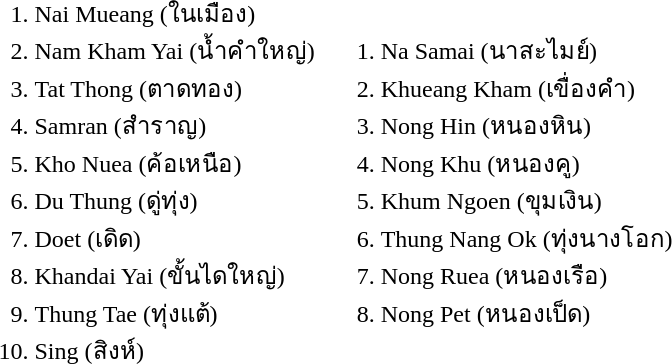<table>
<tr --valign=top>
<td><br><ol><li>Nai Mueang (ในเมือง)</li><li>Nam Kham Yai (น้ำคำใหญ่)</li><li>Tat Thong (ตาดทอง)</li><li>Samran (สำราญ)</li><li>Kho Nuea (ค้อเหนือ)</li><li>Du Thung (ดู่ทุ่ง)</li><li>Doet (เดิด)</li><li>Khandai Yai (ขั้นไดใหญ่)</li><li>Thung Tae (ทุ่งแต้)</li><li>Sing (สิงห์)</li></ol></td>
<td><br><ol>
<li>Na Samai (นาสะไมย์)
<li>Khueang Kham (เขื่องคำ)
<li>Nong Hin (หนองหิน)
<li>Nong Khu (หนองคู)
<li>Khum Ngoen (ขุมเงิน)
<li>Thung Nang Ok (ทุ่งนางโอก)
<li>Nong Ruea (หนองเรือ)
<li>Nong Pet (หนองเป็ด)
</ol></td>
</tr>
</table>
